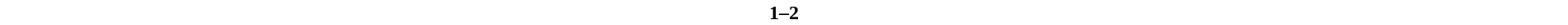<table cellspacing=0 width=100% style=background:#FFFFFF>
<tr>
<td width=22% align=right><strong></strong></td>
<td align=center width=15%><strong>1–2 </strong></td>
<td width=22%><strong></strong></td>
</tr>
</table>
